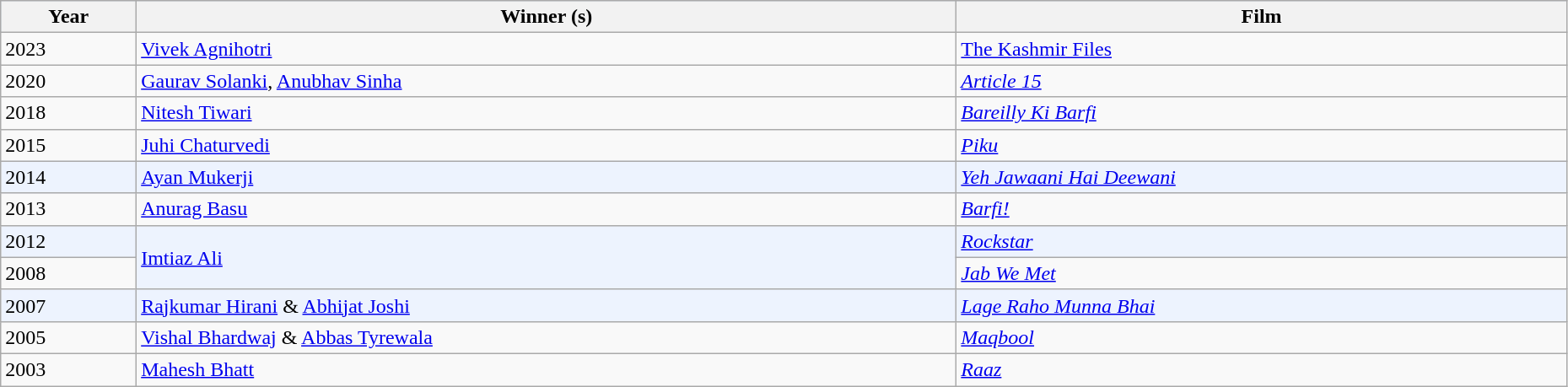<table class="wikitable" style="width:98%;">
<tr bgcolor="#d1e4fd">
<th>Year</th>
<th>Winner (s)</th>
<th>Film</th>
</tr>
<tr>
<td>2023</td>
<td><a href='#'>Vivek Agnihotri</a></td>
<td><a href='#'>The Kashmir Files</a></td>
</tr>
<tr>
<td>2020</td>
<td><a href='#'>Gaurav Solanki</a>, <a href='#'>Anubhav Sinha</a></td>
<td><a href='#'><em>Article 15</em></a></td>
</tr>
<tr>
<td>2018</td>
<td><a href='#'>Nitesh Tiwari</a></td>
<td><em><a href='#'>Bareilly Ki Barfi</a></em></td>
</tr>
<tr>
<td>2015</td>
<td><a href='#'>Juhi Chaturvedi</a></td>
<td><em><a href='#'>Piku</a></em></td>
</tr>
<tr bgcolor="#edf3fe">
<td>2014</td>
<td><a href='#'>Ayan Mukerji</a></td>
<td><em><a href='#'>Yeh Jawaani Hai Deewani</a></em></td>
</tr>
<tr>
<td>2013</td>
<td><a href='#'>Anurag Basu</a></td>
<td><em><a href='#'>Barfi!</a></em></td>
</tr>
<tr bgcolor="#edf3fe">
<td>2012</td>
<td rowspan="2"><a href='#'>Imtiaz Ali</a></td>
<td><em><a href='#'>Rockstar</a></em></td>
</tr>
<tr>
<td>2008</td>
<td><em><a href='#'>Jab We Met</a></em></td>
</tr>
<tr bgcolor=#edf3fe>
<td>2007</td>
<td><a href='#'>Rajkumar Hirani</a> & <a href='#'>Abhijat Joshi</a></td>
<td><em><a href='#'>Lage Raho Munna Bhai</a></em></td>
</tr>
<tr>
<td>2005</td>
<td><a href='#'>Vishal Bhardwaj</a> & <a href='#'>Abbas Tyrewala</a></td>
<td><em><a href='#'>Maqbool</a></em></td>
</tr>
<tr>
<td>2003</td>
<td><a href='#'>Mahesh Bhatt</a></td>
<td><em><a href='#'>Raaz</a></em></td>
</tr>
</table>
